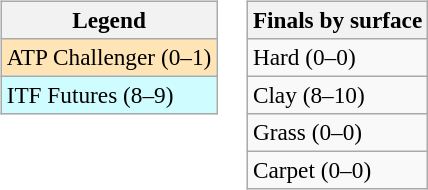<table>
<tr valign=top>
<td><br><table class=wikitable style=font-size:97%>
<tr>
<th>Legend</th>
</tr>
<tr bgcolor=moccasin>
<td>ATP Challenger (0–1)</td>
</tr>
<tr bgcolor=cffcff>
<td>ITF Futures (8–9)</td>
</tr>
</table>
</td>
<td><br><table class=wikitable style=font-size:97%>
<tr>
<th>Finals by surface</th>
</tr>
<tr>
<td>Hard (0–0)</td>
</tr>
<tr>
<td>Clay (8–10)</td>
</tr>
<tr>
<td>Grass (0–0)</td>
</tr>
<tr>
<td>Carpet (0–0)</td>
</tr>
</table>
</td>
</tr>
</table>
